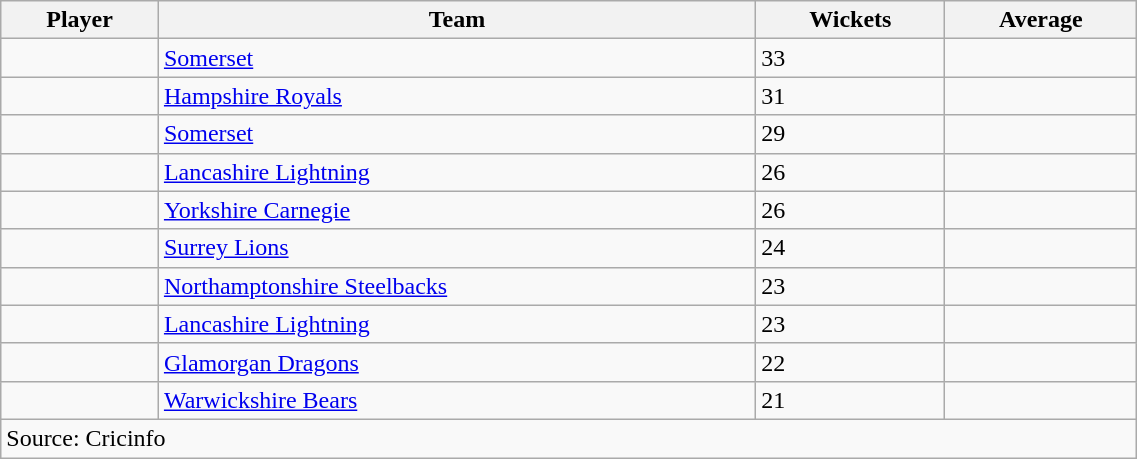<table class="wikitable sortable" style="width:60%;">
<tr>
<th>Player</th>
<th>Team</th>
<th>Wickets</th>
<th>Average</th>
</tr>
<tr>
<td></td>
<td><a href='#'>Somerset</a></td>
<td>33</td>
<td></td>
</tr>
<tr>
<td></td>
<td><a href='#'>Hampshire Royals</a></td>
<td>31</td>
<td></td>
</tr>
<tr>
<td></td>
<td><a href='#'>Somerset</a></td>
<td>29</td>
<td></td>
</tr>
<tr>
<td></td>
<td><a href='#'>Lancashire Lightning</a></td>
<td>26</td>
<td></td>
</tr>
<tr>
<td></td>
<td><a href='#'>Yorkshire Carnegie</a></td>
<td>26</td>
<td></td>
</tr>
<tr>
<td></td>
<td><a href='#'>Surrey Lions</a></td>
<td>24</td>
<td></td>
</tr>
<tr>
<td></td>
<td><a href='#'>Northamptonshire Steelbacks</a></td>
<td>23</td>
<td></td>
</tr>
<tr>
<td></td>
<td><a href='#'>Lancashire Lightning</a></td>
<td>23</td>
<td></td>
</tr>
<tr>
<td></td>
<td><a href='#'>Glamorgan Dragons</a></td>
<td>22</td>
<td></td>
</tr>
<tr>
<td></td>
<td><a href='#'>Warwickshire Bears</a></td>
<td>21</td>
<td></td>
</tr>
<tr class="unsortable">
<td colspan="10">Source: Cricinfo</td>
</tr>
</table>
